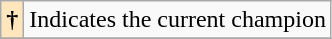<table class="wikitable">
<tr>
<th style="background-color:#FFE6BD">†</th>
<td>Indicates the current champion</td>
</tr>
<tr>
</tr>
</table>
